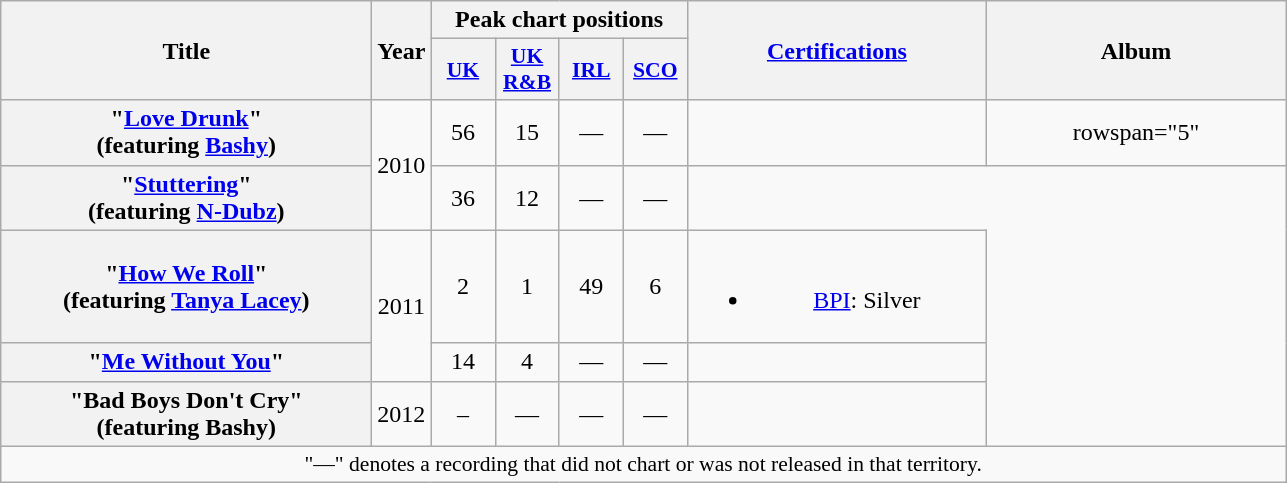<table class="wikitable plainrowheaders" style="text-align:center;">
<tr>
<th scope="col" rowspan="2" style="width:15em;">Title</th>
<th scope="col" rowspan="2" style="width:1em;">Year</th>
<th scope="col" colspan="4">Peak chart positions</th>
<th scope="col" rowspan="2" style="width:12em;"><a href='#'>Certifications</a></th>
<th scope="col" rowspan="2" style="width:12em;">Album</th>
</tr>
<tr>
<th scope="col" style="width:2.5em;font-size:90%;"><a href='#'>UK</a><br></th>
<th scope="col" style="width:2.5em;font-size:90%;"><a href='#'>UK<br>R&B</a><br></th>
<th scope="col" style="width:2.5em;font-size:90%;"><a href='#'>IRL</a></th>
<th scope="col" style="width:2.5em;font-size:90%;"><a href='#'>SCO</a></th>
</tr>
<tr>
<th scope="row">"<a href='#'>Love Drunk</a>"<br><span>(featuring <a href='#'>Bashy</a>)</span></th>
<td rowspan="2">2010</td>
<td>56</td>
<td>15</td>
<td>—</td>
<td>—</td>
<td></td>
<td>rowspan="5" </td>
</tr>
<tr>
<th scope="row">"<a href='#'>Stuttering</a>"<br><span>(featuring <a href='#'>N-Dubz</a>)</span></th>
<td>36</td>
<td>12</td>
<td>—</td>
<td>—</td>
</tr>
<tr>
<th scope="row">"<a href='#'>How We Roll</a>"<br><span>(featuring <a href='#'>Tanya Lacey</a>)</span></th>
<td rowspan="2">2011</td>
<td>2</td>
<td>1</td>
<td>49</td>
<td>6</td>
<td><br><ul><li><a href='#'>BPI</a>: Silver</li></ul></td>
</tr>
<tr>
<th scope="row">"<a href='#'>Me Without You</a>"</th>
<td>14</td>
<td>4</td>
<td>—</td>
<td>—</td>
<td></td>
</tr>
<tr>
<th scope="row">"Bad Boys Don't Cry"<br><span>(featuring Bashy)</span></th>
<td>2012</td>
<td>–</td>
<td>—</td>
<td>—</td>
<td>—</td>
<td></td>
</tr>
<tr>
<td colspan="14" style="font-size:90%">"—" denotes a recording that did not chart or was not released in that territory.</td>
</tr>
</table>
